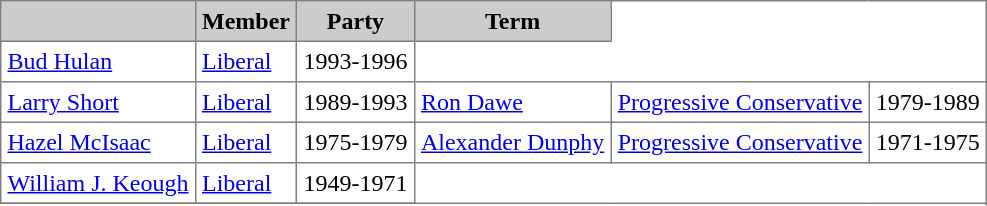<table border="1" cellpadding="4" cellspacing="0" style="border-collapse: collapse">
<tr bgcolor=CCCCCC>
<th> </th>
<th>Member</th>
<th>Party</th>
<th>Term</th>
</tr>
<tr>
<td><a href='#'>Bud Hulan</a></td>
<td><a href='#'>Liberal</a></td>
<td>1993-1996</td>
</tr>
<tr>
<td><a href='#'>Larry Short</a></td>
<td><a href='#'>Liberal</a></td>
<td>1989-1993<br></td>
<td><a href='#'>Ron Dawe</a></td>
<td><a href='#'>Progressive Conservative</a></td>
<td>1979-1989</td>
</tr>
<tr>
<td><a href='#'>Hazel McIsaac</a></td>
<td><a href='#'>Liberal</a></td>
<td>1975-1979<br></td>
<td><a href='#'>Alexander Dunphy</a></td>
<td><a href='#'>Progressive Conservative</a></td>
<td>1971-1975</td>
</tr>
<tr>
<td><a href='#'>William J. Keough</a></td>
<td><a href='#'>Liberal</a></td>
<td>1949-1971</td>
</tr>
<tr>
</tr>
</table>
